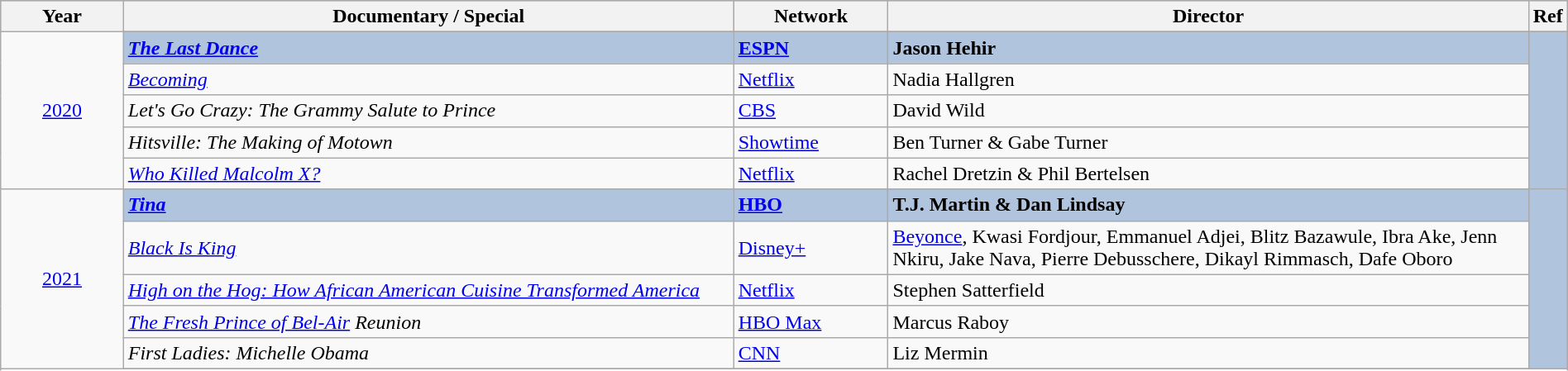<table class="wikitable" style="width:100%;">
<tr style="background:#bebebe;">
<th style="width:08%;">Year</th>
<th style="width:40%;">Documentary / Special</th>
<th style="width:10%;">Network</th>
<th style="width:45%;">Director</th>
<th style="width:5%;">Ref</th>
</tr>
<tr>
<td rowspan="6" align="center"><a href='#'>2020</a></td>
</tr>
<tr style="background:#B0C4DE">
<td><strong><em><a href='#'>The Last Dance</a></em></strong></td>
<td><strong><a href='#'>ESPN</a></strong></td>
<td><strong>Jason Hehir</strong></td>
<td rowspan="6" align="center"></td>
</tr>
<tr>
<td><em><a href='#'>Becoming</a></em></td>
<td><a href='#'>Netflix</a></td>
<td>Nadia Hallgren</td>
</tr>
<tr>
<td><em>Let's Go Crazy: The Grammy Salute to Prince</em></td>
<td><a href='#'>CBS</a></td>
<td>David Wild</td>
</tr>
<tr>
<td><em>Hitsville: The Making of Motown</em></td>
<td><a href='#'>Showtime</a></td>
<td>Ben Turner & Gabe Turner</td>
</tr>
<tr>
<td><em><a href='#'>Who Killed Malcolm X?</a></em></td>
<td><a href='#'>Netflix</a></td>
<td>Rachel Dretzin & Phil Bertelsen</td>
</tr>
<tr>
<td rowspan="7" align="center"><a href='#'>2021</a></td>
</tr>
<tr style="background:#B0C4DE">
<td><strong><em><a href='#'>Tina</a></em></strong></td>
<td><strong><a href='#'>HBO</a></strong></td>
<td><strong>T.J. Martin & Dan Lindsay </strong></td>
<td rowspan="7" align="center"></td>
</tr>
<tr>
<td><em><a href='#'>Black Is King</a></em></td>
<td><a href='#'>Disney+</a></td>
<td><a href='#'>Beyonce</a>, Kwasi Fordjour, Emmanuel Adjei, Blitz Bazawule, Ibra Ake, Jenn Nkiru, Jake Nava, Pierre Debusschere, Dikayl Rimmasch, Dafe Oboro</td>
</tr>
<tr>
<td><em><a href='#'>High on the Hog: How African American Cuisine Transformed America</a></em></td>
<td><a href='#'>Netflix</a></td>
<td>Stephen Satterfield</td>
</tr>
<tr>
<td><em><a href='#'>The Fresh Prince of Bel-Air</a> Reunion</em></td>
<td><a href='#'>HBO Max</a></td>
<td>Marcus Raboy</td>
</tr>
<tr>
<td><em>First Ladies: Michelle Obama</em></td>
<td><a href='#'>CNN</a></td>
<td>Liz Mermin</td>
</tr>
<tr>
</tr>
</table>
